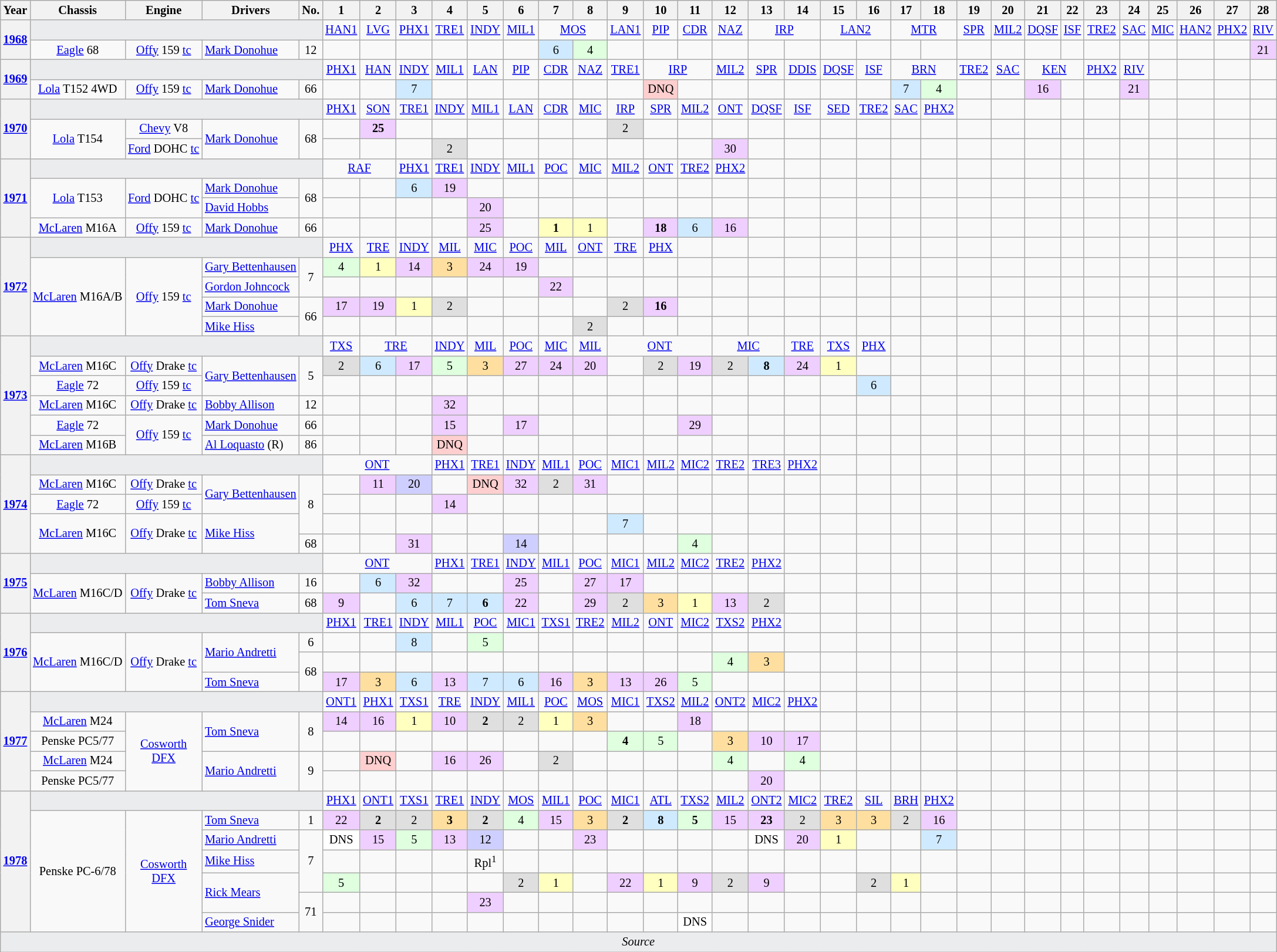<table class="wikitable" style="text-align:center; font-size:85%">
<tr>
<th>Year</th>
<th style="white-space: nowrap;">Chassis</th>
<th style="white-space: nowrap;">Engine</th>
<th style="white-space: nowrap;">Drivers</th>
<th>No.</th>
<th>1</th>
<th>2</th>
<th>3</th>
<th>4</th>
<th>5</th>
<th>6</th>
<th>7</th>
<th>8</th>
<th>9</th>
<th>10</th>
<th>11</th>
<th>12</th>
<th>13</th>
<th>14</th>
<th>15</th>
<th>16</th>
<th>17</th>
<th>18</th>
<th>19</th>
<th>20</th>
<th>21</th>
<th>22</th>
<th>23</th>
<th>24</th>
<th>25</th>
<th>26</th>
<th>27</th>
<th>28</th>
</tr>
<tr>
<th rowspan=2><a href='#'>1968</a></th>
<td colspan=4 style="background:#EBECEE;"></td>
<td><a href='#'>HAN1</a></td>
<td><a href='#'>LVG</a></td>
<td><a href='#'>PHX1</a></td>
<td><a href='#'>TRE1</a></td>
<td><a href='#'>INDY</a></td>
<td><a href='#'>MIL1</a></td>
<td colspan=2><a href='#'>MOS</a></td>
<td><a href='#'>LAN1</a></td>
<td><a href='#'>PIP</a></td>
<td><a href='#'>CDR</a></td>
<td><a href='#'>NAZ</a></td>
<td colspan=2><a href='#'>IRP</a></td>
<td colspan=2><a href='#'>LAN2</a></td>
<td colspan=2><a href='#'>MTR</a></td>
<td><a href='#'>SPR</a></td>
<td><a href='#'>MIL2</a></td>
<td><a href='#'>DQSF</a></td>
<td><a href='#'>ISF</a></td>
<td><a href='#'>TRE2</a></td>
<td><a href='#'>SAC</a></td>
<td><a href='#'>MIC</a><br></td>
<td><a href='#'>HAN2</a><br></td>
<td><a href='#'>PHX2</a></td>
<td><a href='#'>RIV</a></td>
</tr>
<tr>
<td><a href='#'>Eagle</a> 68</td>
<td><a href='#'>Offy</a> 159 <a href='#'>tc</a></td>
<td align="left"> <a href='#'>Mark Donohue</a></td>
<td>12</td>
<td></td>
<td></td>
<td></td>
<td></td>
<td></td>
<td></td>
<td style="background:#cfeaff; text-align:center;">6</td>
<td style="background:#dfffdf; text-align:center;">4</td>
<td></td>
<td></td>
<td></td>
<td></td>
<td></td>
<td></td>
<td></td>
<td></td>
<td></td>
<td></td>
<td></td>
<td></td>
<td></td>
<td></td>
<td></td>
<td></td>
<td></td>
<td></td>
<td></td>
<td style="background:#efcfff; text-align:center;">21</td>
</tr>
<tr>
<th rowspan=2><a href='#'>1969</a></th>
<td colspan=4 style="background:#EBECEE;"></td>
<td><a href='#'>PHX1</a></td>
<td><a href='#'>HAN</a></td>
<td><a href='#'>INDY</a></td>
<td><a href='#'>MIL1</a></td>
<td><a href='#'>LAN</a></td>
<td><a href='#'>PIP</a></td>
<td><a href='#'>CDR</a></td>
<td><a href='#'>NAZ</a></td>
<td><a href='#'>TRE1</a></td>
<td colspan=2><a href='#'>IRP</a></td>
<td><a href='#'>MIL2</a></td>
<td><a href='#'>SPR</a></td>
<td><a href='#'>DDIS</a></td>
<td><a href='#'>DQSF</a></td>
<td><a href='#'>ISF</a></td>
<td colspan=2><a href='#'>BRN</a></td>
<td><a href='#'>TRE2</a></td>
<td><a href='#'>SAC</a></td>
<td colspan=2><a href='#'>KEN</a></td>
<td><a href='#'>PHX2</a></td>
<td><a href='#'>RIV</a></td>
<td></td>
<td></td>
<td></td>
<td></td>
</tr>
<tr>
<td><a href='#'>Lola</a> T152 4WD</td>
<td><a href='#'>Offy</a> 159 <a href='#'>tc</a></td>
<td align="left"> <a href='#'>Mark Donohue</a></td>
<td>66</td>
<td></td>
<td></td>
<td style="background:#cfeaff; text-align:center;">7</td>
<td></td>
<td></td>
<td></td>
<td></td>
<td></td>
<td></td>
<td style="background:#ffcfcf; text-align:center;">DNQ</td>
<td></td>
<td></td>
<td></td>
<td></td>
<td></td>
<td></td>
<td style="background:#cfeaff; text-align:center;">7</td>
<td style="background:#dfffdf; text-align:center;">4</td>
<td></td>
<td></td>
<td style="background:#efcfff; text-align:center;">16</td>
<td></td>
<td></td>
<td style="background:#efcfff; text-align:center;">21</td>
<td></td>
<td></td>
<td></td>
<td></td>
</tr>
<tr>
<th rowspan=3><a href='#'>1970</a></th>
<td colspan=4 style="background:#EBECEE;"></td>
<td><a href='#'>PHX1</a></td>
<td><a href='#'>SON</a></td>
<td><a href='#'>TRE1</a></td>
<td><a href='#'>INDY</a></td>
<td><a href='#'>MIL1</a></td>
<td><a href='#'>LAN</a></td>
<td><a href='#'>CDR</a></td>
<td><a href='#'>MIC</a></td>
<td><a href='#'>IRP</a></td>
<td><a href='#'>SPR</a></td>
<td><a href='#'>MIL2</a></td>
<td><a href='#'>ONT</a></td>
<td><a href='#'>DQSF</a></td>
<td><a href='#'>ISF</a></td>
<td><a href='#'>SED</a></td>
<td><a href='#'>TRE2</a></td>
<td><a href='#'>SAC</a></td>
<td><a href='#'>PHX2</a></td>
<td></td>
<td></td>
<td></td>
<td></td>
<td></td>
<td></td>
<td></td>
<td></td>
<td></td>
<td></td>
</tr>
<tr>
<td rowspan=2><a href='#'>Lola</a> T154</td>
<td><a href='#'>Chevy</a> V8</td>
<td rowspan="2" style="text-align:left;"> <a href='#'>Mark Donohue</a></td>
<td rowspan=2>68</td>
<td></td>
<td style="background:#efcfff; text-align:center;"><strong>25</strong></td>
<td></td>
<td></td>
<td></td>
<td></td>
<td></td>
<td></td>
<td style="background:#dfdfdf; text-align:center;">2</td>
<td></td>
<td></td>
<td></td>
<td></td>
<td></td>
<td></td>
<td></td>
<td></td>
<td></td>
<td></td>
<td></td>
<td></td>
<td></td>
<td></td>
<td></td>
<td></td>
<td></td>
<td></td>
<td></td>
</tr>
<tr>
<td><a href='#'>Ford</a> DOHC <a href='#'>tc</a></td>
<td></td>
<td></td>
<td></td>
<td style="background:#dfdfdf; text-align:center;">2</td>
<td></td>
<td></td>
<td></td>
<td></td>
<td></td>
<td></td>
<td></td>
<td style="background:#efcfff; text-align:center;">30</td>
<td></td>
<td></td>
<td></td>
<td></td>
<td></td>
<td></td>
<td></td>
<td></td>
<td></td>
<td></td>
<td></td>
<td></td>
<td></td>
<td></td>
<td></td>
<td></td>
</tr>
<tr>
<th rowspan=4><a href='#'>1971</a></th>
<td colspan=4 style="background:#EBECEE;"></td>
<td colspan=2><a href='#'>RAF</a></td>
<td><a href='#'>PHX1</a></td>
<td><a href='#'>TRE1</a></td>
<td><a href='#'>INDY</a></td>
<td><a href='#'>MIL1</a></td>
<td><a href='#'>POC</a></td>
<td><a href='#'>MIC</a></td>
<td><a href='#'>MIL2</a></td>
<td><a href='#'>ONT</a></td>
<td><a href='#'>TRE2</a></td>
<td><a href='#'>PHX2</a></td>
<td></td>
<td></td>
<td></td>
<td></td>
<td></td>
<td></td>
<td></td>
<td></td>
<td></td>
<td></td>
<td></td>
<td></td>
<td></td>
<td></td>
<td></td>
<td></td>
</tr>
<tr>
<td rowspan=2><a href='#'>Lola</a> T153</td>
<td rowspan=2 nowrap><a href='#'>Ford</a> DOHC <a href='#'>tc</a></td>
<td align="left"> <a href='#'>Mark Donohue</a></td>
<td rowspan=2>68</td>
<td></td>
<td></td>
<td style="background:#cfeaff; text-align:center;">6</td>
<td style="background:#efcfff; text-align:center;">19</td>
<td></td>
<td></td>
<td></td>
<td></td>
<td></td>
<td></td>
<td></td>
<td></td>
<td></td>
<td></td>
<td></td>
<td></td>
<td></td>
<td></td>
<td></td>
<td></td>
<td></td>
<td></td>
<td></td>
<td></td>
<td></td>
<td></td>
<td></td>
<td></td>
</tr>
<tr>
<td align="left"> <a href='#'>David Hobbs</a></td>
<td></td>
<td></td>
<td></td>
<td></td>
<td style="background:#efcfff; text-align:center;">20</td>
<td></td>
<td></td>
<td></td>
<td></td>
<td></td>
<td></td>
<td></td>
<td></td>
<td></td>
<td></td>
<td></td>
<td></td>
<td></td>
<td></td>
<td></td>
<td></td>
<td></td>
<td></td>
<td></td>
<td></td>
<td></td>
<td></td>
<td></td>
</tr>
<tr>
<td><a href='#'>McLaren</a> M16A</td>
<td><a href='#'>Offy</a> 159 <a href='#'>tc</a></td>
<td align="left"> <a href='#'>Mark Donohue</a></td>
<td>66</td>
<td></td>
<td></td>
<td></td>
<td></td>
<td style="background:#efcfff; text-align:center;">25</td>
<td></td>
<td style="background:#ffffbf; text-align:center;"><strong>1</strong></td>
<td style="background:#ffffbf; text-align:center;">1</td>
<td></td>
<td style="background:#efcfff; text-align:center;"><strong>18</strong></td>
<td style="background:#cfeaff; text-align:center;">6</td>
<td style="background:#efcfff; text-align:center;">16</td>
<td></td>
<td></td>
<td></td>
<td></td>
<td></td>
<td></td>
<td></td>
<td></td>
<td></td>
<td></td>
<td></td>
<td></td>
<td></td>
<td></td>
<td></td>
<td></td>
</tr>
<tr>
<th rowspan=5><a href='#'>1972</a></th>
<td colspan=4 style="background:#EBECEE;"></td>
<td><a href='#'>PHX</a></td>
<td><a href='#'>TRE</a></td>
<td><a href='#'>INDY</a></td>
<td><a href='#'>MIL</a></td>
<td><a href='#'>MIC</a></td>
<td><a href='#'>POC</a></td>
<td><a href='#'>MIL</a></td>
<td><a href='#'>ONT</a></td>
<td><a href='#'>TRE</a></td>
<td><a href='#'>PHX</a></td>
<td></td>
<td></td>
<td></td>
<td></td>
<td></td>
<td></td>
<td></td>
<td></td>
<td></td>
<td></td>
<td></td>
<td></td>
<td></td>
<td></td>
<td></td>
<td></td>
<td></td>
<td></td>
</tr>
<tr>
<td rowspan=4 nowrap><a href='#'>McLaren</a> M16A/B</td>
<td rowspan=4 nowrap><a href='#'>Offy</a> 159 <a href='#'>tc</a></td>
<td align="left" nowrap> <a href='#'>Gary Bettenhausen</a></td>
<td rowspan=2>7</td>
<td style="background:#dfffdf; text-align:center;">4</td>
<td style="background:#ffffbf; text-align:center;">1</td>
<td style="background:#efcfff; text-align:center;">14</td>
<td style="background:#ffdf9f; text-align:center;">3</td>
<td style="background:#efcfff; text-align:center;">24</td>
<td style="background:#efcfff; text-align:center;">19</td>
<td></td>
<td></td>
<td></td>
<td></td>
<td></td>
<td></td>
<td></td>
<td></td>
<td></td>
<td></td>
<td></td>
<td></td>
<td></td>
<td></td>
<td></td>
<td></td>
<td></td>
<td></td>
<td></td>
<td></td>
<td></td>
<td></td>
</tr>
<tr>
<td align="left"> <a href='#'>Gordon Johncock</a></td>
<td></td>
<td></td>
<td></td>
<td></td>
<td></td>
<td></td>
<td style="background:#efcfff; text-align:center;">22</td>
<td></td>
<td></td>
<td></td>
<td></td>
<td></td>
<td></td>
<td></td>
<td></td>
<td></td>
<td></td>
<td></td>
<td></td>
<td></td>
<td></td>
<td></td>
<td></td>
<td></td>
<td></td>
<td></td>
<td></td>
<td></td>
</tr>
<tr>
<td align="left"> <a href='#'>Mark Donohue</a></td>
<td rowspan=2>66</td>
<td style="background:#efcfff; text-align:center;">17</td>
<td style="background:#efcfff; text-align:center;">19</td>
<td style="background:#ffffbf; text-align:center;">1</td>
<td style="background:#dfdfdf; text-align:center;">2</td>
<td></td>
<td></td>
<td></td>
<td></td>
<td style="background:#dfdfdf; text-align:center;">2</td>
<td style="background:#efcfff; text-align:center;"><strong>16</strong></td>
<td></td>
<td></td>
<td></td>
<td></td>
<td></td>
<td></td>
<td></td>
<td></td>
<td></td>
<td></td>
<td></td>
<td></td>
<td></td>
<td></td>
<td></td>
<td></td>
<td></td>
<td></td>
</tr>
<tr>
<td align="left"> <a href='#'>Mike Hiss</a></td>
<td></td>
<td></td>
<td></td>
<td></td>
<td></td>
<td></td>
<td></td>
<td style="background:#dfdfdf; text-align:center;">2</td>
<td></td>
<td></td>
<td></td>
<td></td>
<td></td>
<td></td>
<td></td>
<td></td>
<td></td>
<td></td>
<td></td>
<td></td>
<td></td>
<td></td>
<td></td>
<td></td>
<td></td>
<td></td>
<td></td>
<td></td>
</tr>
<tr>
<th rowspan=6><a href='#'>1973</a></th>
<td colspan=4 style="background:#EBECEE;"></td>
<td><a href='#'>TXS</a></td>
<td colspan=2><a href='#'>TRE</a></td>
<td><a href='#'>INDY</a></td>
<td><a href='#'>MIL</a></td>
<td><a href='#'>POC</a></td>
<td><a href='#'>MIC</a></td>
<td><a href='#'>MIL</a></td>
<td colspan=3><a href='#'>ONT</a></td>
<td colspan=2><a href='#'>MIC</a></td>
<td><a href='#'>TRE</a></td>
<td><a href='#'>TXS</a></td>
<td><a href='#'>PHX</a></td>
<td></td>
<td></td>
<td></td>
<td></td>
<td></td>
<td></td>
<td></td>
<td></td>
<td></td>
<td></td>
<td></td>
<td></td>
</tr>
<tr>
<td><a href='#'>McLaren</a> M16C</td>
<td><a href='#'>Offy</a> Drake <a href='#'>tc</a></td>
<td style="text-align:left;" rowspan="2"> <a href='#'>Gary Bettenhausen</a></td>
<td rowspan=2>5</td>
<td style="background:#dfdfdf; text-align:center;">2</td>
<td style="background:#cfeaff; text-align:center;">6</td>
<td style="background:#efcfff; text-align:center;">17</td>
<td style="background:#dfffdf; text-align:center;">5</td>
<td style="background:#ffdf9f; text-align:center;">3</td>
<td style="background:#efcfff; text-align:center;">27</td>
<td style="background:#efcfff; text-align:center;">24</td>
<td style="background:#efcfff; text-align:center;">20</td>
<td></td>
<td style="background:#dfdfdf; text-align:center;">2</td>
<td style="background:#efcfff; text-align:center;">19</td>
<td style="background:#dfdfdf; text-align:center;">2</td>
<td style="background:#cfeaff; text-align:center;"><strong>8</strong></td>
<td style="background:#efcfff; text-align:center;">24</td>
<td style="background:#ffffbf; text-align:center;">1</td>
<td></td>
<td></td>
<td></td>
<td></td>
<td></td>
<td></td>
<td></td>
<td></td>
<td></td>
<td></td>
<td></td>
<td></td>
<td></td>
</tr>
<tr>
<td><a href='#'>Eagle</a> 72</td>
<td><a href='#'>Offy</a> 159 <a href='#'>tc</a></td>
<td></td>
<td></td>
<td></td>
<td></td>
<td></td>
<td></td>
<td></td>
<td></td>
<td></td>
<td></td>
<td></td>
<td></td>
<td></td>
<td></td>
<td></td>
<td style="background:#cfeaff; text-align:center;">6</td>
<td></td>
<td></td>
<td></td>
<td></td>
<td></td>
<td></td>
<td></td>
<td></td>
<td></td>
<td></td>
<td></td>
<td></td>
</tr>
<tr>
<td><a href='#'>McLaren</a> M16C</td>
<td><a href='#'>Offy</a> Drake <a href='#'>tc</a></td>
<td align="left"> <a href='#'>Bobby Allison</a></td>
<td>12</td>
<td></td>
<td></td>
<td></td>
<td style="background:#efcfff; text-align:center;">32</td>
<td></td>
<td></td>
<td></td>
<td></td>
<td></td>
<td></td>
<td></td>
<td></td>
<td></td>
<td></td>
<td></td>
<td></td>
<td></td>
<td></td>
<td></td>
<td></td>
<td></td>
<td></td>
<td></td>
<td></td>
<td></td>
<td></td>
<td></td>
<td></td>
</tr>
<tr>
<td><a href='#'>Eagle</a> 72</td>
<td rowspan=2><a href='#'>Offy</a> 159 <a href='#'>tc</a></td>
<td align="left"> <a href='#'>Mark Donohue</a></td>
<td>66</td>
<td></td>
<td></td>
<td></td>
<td style="background:#efcfff; text-align:center;">15</td>
<td></td>
<td style="background:#efcfff; text-align:center;">17</td>
<td></td>
<td></td>
<td></td>
<td></td>
<td style="background:#efcfff; text-align:center;">29</td>
<td></td>
<td></td>
<td></td>
<td></td>
<td></td>
<td></td>
<td></td>
<td></td>
<td></td>
<td></td>
<td></td>
<td></td>
<td></td>
<td></td>
<td></td>
<td></td>
<td></td>
</tr>
<tr>
<td><a href='#'>McLaren</a> M16B</td>
<td align="left"> <a href='#'>Al Loquasto</a> (R)</td>
<td>86</td>
<td></td>
<td></td>
<td></td>
<td style="background:#ffcfcf; text-align:center;">DNQ</td>
<td></td>
<td></td>
<td></td>
<td></td>
<td></td>
<td></td>
<td></td>
<td></td>
<td></td>
<td></td>
<td></td>
<td></td>
<td></td>
<td></td>
<td></td>
<td></td>
<td></td>
<td></td>
<td></td>
<td></td>
<td></td>
<td></td>
<td></td>
<td></td>
</tr>
<tr>
<th rowspan=5><a href='#'>1974</a></th>
<td colspan=4 style="background:#EBECEE;"></td>
<td colspan=3><a href='#'>ONT</a></td>
<td><a href='#'>PHX1</a></td>
<td><a href='#'>TRE1</a></td>
<td><a href='#'>INDY</a></td>
<td><a href='#'>MIL1</a></td>
<td><a href='#'>POC</a></td>
<td><a href='#'>MIC1</a></td>
<td><a href='#'>MIL2</a></td>
<td><a href='#'>MIC2</a></td>
<td><a href='#'>TRE2</a></td>
<td><a href='#'>TRE3</a></td>
<td><a href='#'>PHX2</a></td>
<td></td>
<td></td>
<td></td>
<td></td>
<td></td>
<td></td>
<td></td>
<td></td>
<td></td>
<td></td>
<td></td>
<td></td>
<td></td>
<td></td>
</tr>
<tr>
<td><a href='#'>McLaren</a> M16C</td>
<td><a href='#'>Offy</a> Drake <a href='#'>tc</a></td>
<td rowspan="2" style="text-align:left;"> <a href='#'>Gary Bettenhausen</a></td>
<td rowspan=3>8</td>
<td></td>
<td style="background:#efcfff; text-align:center;">11</td>
<td style="background:#cfcfff; text-align:center;">20</td>
<td></td>
<td style="background:#ffcfcf; text-align:center;">DNQ</td>
<td style="background:#efcfff; text-align:center;">32</td>
<td style="background:#dfdfdf; text-align:center;">2</td>
<td style="background:#efcfff; text-align:center;">31</td>
<td></td>
<td></td>
<td></td>
<td></td>
<td></td>
<td></td>
<td></td>
<td></td>
<td></td>
<td></td>
<td></td>
<td></td>
<td></td>
<td></td>
<td></td>
<td></td>
<td></td>
<td></td>
<td></td>
<td></td>
</tr>
<tr>
<td><a href='#'>Eagle</a> 72</td>
<td><a href='#'>Offy</a> 159 <a href='#'>tc</a></td>
<td></td>
<td></td>
<td></td>
<td style="background:#efcfff; text-align:center;">14</td>
<td></td>
<td></td>
<td></td>
<td></td>
<td></td>
<td></td>
<td></td>
<td></td>
<td></td>
<td></td>
<td></td>
<td></td>
<td></td>
<td></td>
<td></td>
<td></td>
<td></td>
<td></td>
<td></td>
<td></td>
<td></td>
<td></td>
<td></td>
<td></td>
</tr>
<tr>
<td rowspan=2><a href='#'>McLaren</a> M16C</td>
<td rowspan=2><a href='#'>Offy</a> Drake <a href='#'>tc</a></td>
<td rowspan="2" style="text-align:left;"> <a href='#'>Mike Hiss</a></td>
<td></td>
<td></td>
<td></td>
<td></td>
<td></td>
<td></td>
<td></td>
<td></td>
<td style="background:#cfeaff; text-align:center;">7</td>
<td></td>
<td></td>
<td></td>
<td></td>
<td></td>
<td></td>
<td></td>
<td></td>
<td></td>
<td></td>
<td></td>
<td></td>
<td></td>
<td></td>
<td></td>
<td></td>
<td></td>
<td></td>
<td></td>
</tr>
<tr>
<td>68</td>
<td></td>
<td></td>
<td style="background:#efcfff; text-align:center;">31</td>
<td></td>
<td></td>
<td style="background:#cfcfff; text-align:center;">14</td>
<td></td>
<td></td>
<td></td>
<td></td>
<td style="background:#dfffdf; text-align:center;">4</td>
<td></td>
<td></td>
<td></td>
<td></td>
<td></td>
<td></td>
<td></td>
<td></td>
<td></td>
<td></td>
<td></td>
<td></td>
<td></td>
<td></td>
<td></td>
<td></td>
<td></td>
</tr>
<tr>
<th rowspan=3><a href='#'>1975</a></th>
<td colspan=4 style="background:#EBECEE;"></td>
<td colspan=3><a href='#'>ONT</a></td>
<td><a href='#'>PHX1</a></td>
<td><a href='#'>TRE1</a></td>
<td><a href='#'>INDY</a></td>
<td><a href='#'>MIL1</a></td>
<td><a href='#'>POC</a></td>
<td><a href='#'>MIC1</a></td>
<td><a href='#'>MIL2</a></td>
<td><a href='#'>MIC2</a></td>
<td><a href='#'>TRE2</a></td>
<td><a href='#'>PHX2</a></td>
<td></td>
<td></td>
<td></td>
<td></td>
<td></td>
<td></td>
<td></td>
<td></td>
<td></td>
<td></td>
<td></td>
<td></td>
<td></td>
<td></td>
<td></td>
</tr>
<tr>
<td rowspan=2><a href='#'>McLaren</a> M16C/D</td>
<td rowspan=2><a href='#'>Offy</a> Drake <a href='#'>tc</a></td>
<td align="left"> <a href='#'>Bobby Allison</a></td>
<td>16</td>
<td></td>
<td style="background:#cfeaff; text-align:center;">6</td>
<td style="background:#efcfff; text-align:center;">32</td>
<td></td>
<td></td>
<td style="background:#efcfff; text-align:center;">25</td>
<td></td>
<td style="background:#efcfff; text-align:center;">27</td>
<td style="background:#efcfff; text-align:center;">17</td>
<td></td>
<td></td>
<td></td>
<td></td>
<td></td>
<td></td>
<td></td>
<td></td>
<td></td>
<td></td>
<td></td>
<td></td>
<td></td>
<td></td>
<td></td>
<td></td>
<td></td>
<td></td>
<td></td>
</tr>
<tr>
<td align="left"> <a href='#'>Tom Sneva</a></td>
<td>68</td>
<td style="background:#efcfff; text-align:center;">9</td>
<td></td>
<td style="background:#cfeaff; text-align:center;">6</td>
<td style="background:#cfeaff; text-align:center;">7</td>
<td style="background:#cfeaff; text-align:center;"><strong>6</strong></td>
<td style="background:#efcfff; text-align:center;">22</td>
<td></td>
<td style="background:#efcfff; text-align:center;">29</td>
<td style="background:#dfdfdf; text-align:center;">2</td>
<td style="background:#ffdf9f; text-align:center;">3</td>
<td style="background:#ffffbf; text-align:center;">1</td>
<td style="background:#efcfff; text-align:center;">13</td>
<td style="background:#dfdfdf; text-align:center;">2</td>
<td></td>
<td></td>
<td></td>
<td></td>
<td></td>
<td></td>
<td></td>
<td></td>
<td></td>
<td></td>
<td></td>
<td></td>
<td></td>
<td></td>
<td></td>
</tr>
<tr>
<th rowspan=4><a href='#'>1976</a></th>
<td colspan=4 style="background:#EBECEE;"></td>
<td><a href='#'>PHX1</a></td>
<td><a href='#'>TRE1</a></td>
<td><a href='#'>INDY</a></td>
<td><a href='#'>MIL1</a></td>
<td><a href='#'>POC</a></td>
<td><a href='#'>MIC1</a></td>
<td><a href='#'>TXS1</a></td>
<td><a href='#'>TRE2</a></td>
<td><a href='#'>MIL2</a></td>
<td><a href='#'>ONT</a></td>
<td><a href='#'>MIC2</a></td>
<td><a href='#'>TXS2</a></td>
<td><a href='#'>PHX2</a></td>
<td></td>
<td></td>
<td></td>
<td></td>
<td></td>
<td></td>
<td></td>
<td></td>
<td></td>
<td></td>
<td></td>
<td></td>
<td></td>
<td></td>
<td></td>
</tr>
<tr>
<td rowspan=3 nowrap><a href='#'>McLaren</a> M16C/D</td>
<td rowspan=3><a href='#'>Offy</a> Drake <a href='#'>tc</a></td>
<td rowspan="2" style="text-align:left;"> <a href='#'>Mario Andretti</a></td>
<td>6</td>
<td></td>
<td></td>
<td style="background:#cfeaff; text-align:center;">8</td>
<td></td>
<td style="background:#dfffdf; text-align:center;">5</td>
<td></td>
<td></td>
<td></td>
<td></td>
<td></td>
<td></td>
<td></td>
<td></td>
<td></td>
<td></td>
<td></td>
<td></td>
<td></td>
<td></td>
<td></td>
<td></td>
<td></td>
<td></td>
<td></td>
<td></td>
<td></td>
<td></td>
<td></td>
</tr>
<tr>
<td rowspan=2>68</td>
<td></td>
<td></td>
<td></td>
<td></td>
<td></td>
<td></td>
<td></td>
<td></td>
<td></td>
<td></td>
<td></td>
<td style="background:#dfffdf; text-align:center;">4</td>
<td style="background:#ffdf9f; text-align:center;">3</td>
<td></td>
<td></td>
<td></td>
<td></td>
<td></td>
<td></td>
<td></td>
<td></td>
<td></td>
<td></td>
<td></td>
<td></td>
<td></td>
<td></td>
<td></td>
</tr>
<tr>
<td align="left"> <a href='#'>Tom Sneva</a></td>
<td style="background:#efcfff; text-align:center;">17</td>
<td style="background:#ffdf9f; text-align:center;">3</td>
<td style="background:#cfeaff; text-align:center;">6</td>
<td style="background:#efcfff; text-align:center;">13</td>
<td style="background:#cfeaff; text-align:center;">7</td>
<td style="background:#cfeaff; text-align:center;">6</td>
<td style="background:#efcfff; text-align:center;">16</td>
<td style="background:#ffdf9f; text-align:center;">3</td>
<td style="background:#efcfff; text-align:center;">13</td>
<td style="background:#efcfff; text-align:center;">26</td>
<td style="background:#dfffdf; text-align:center;">5</td>
<td></td>
<td></td>
<td></td>
<td></td>
<td></td>
<td></td>
<td></td>
<td></td>
<td></td>
<td></td>
<td></td>
<td></td>
<td></td>
<td></td>
<td></td>
<td></td>
<td></td>
</tr>
<tr>
<th rowspan=5><a href='#'>1977</a></th>
<td colspan=4 style="background:#EBECEE;"></td>
<td><a href='#'>ONT1</a></td>
<td><a href='#'>PHX1</a></td>
<td><a href='#'>TXS1</a></td>
<td><a href='#'>TRE</a></td>
<td><a href='#'>INDY</a></td>
<td><a href='#'>MIL1</a></td>
<td><a href='#'>POC</a></td>
<td><a href='#'>MOS</a></td>
<td><a href='#'>MIC1</a></td>
<td><a href='#'>TXS2</a></td>
<td><a href='#'>MIL2</a></td>
<td><a href='#'>ONT2</a></td>
<td><a href='#'>MIC2</a></td>
<td><a href='#'>PHX2</a></td>
<td></td>
<td></td>
<td></td>
<td></td>
<td></td>
<td></td>
<td></td>
<td></td>
<td></td>
<td></td>
<td></td>
<td></td>
<td></td>
<td></td>
</tr>
<tr>
<td><a href='#'>McLaren</a> M24</td>
<td rowspan=4><a href='#'>Cosworth DFX</a></td>
<td rowspan="2" style="text-align:left;"> <a href='#'>Tom Sneva</a></td>
<td rowspan=2>8</td>
<td style="background:#efcfff; text-align:center;">14</td>
<td style="background:#efcfff; text-align:center;">16</td>
<td style="background:#ffffbf; text-align:center;">1</td>
<td style="background:#efcfff; text-align:center;">10</td>
<td style="background:#dfdfdf; text-align:center;"><strong>2</strong></td>
<td style="background:#dfdfdf; text-align:center;">2</td>
<td style="background:#ffffbf; text-align:center;">1</td>
<td style="background:#ffdf9f; text-align:center;">3</td>
<td></td>
<td></td>
<td style="background:#efcfff; text-align:center;">18</td>
<td></td>
<td></td>
<td></td>
<td></td>
<td></td>
<td></td>
<td></td>
<td></td>
<td></td>
<td></td>
<td></td>
<td></td>
<td></td>
<td></td>
<td></td>
<td></td>
<td></td>
</tr>
<tr>
<td>Penske PC5/77</td>
<td></td>
<td></td>
<td></td>
<td></td>
<td></td>
<td></td>
<td></td>
<td></td>
<td style="background:#dfffdf; text-align:center;"><strong>4</strong></td>
<td style="background:#dfffdf; text-align:center;">5</td>
<td></td>
<td style="background:#ffdf9f; text-align:center;">3</td>
<td style="background:#efcfff; text-align:center;">10</td>
<td style="background:#efcfff; text-align:center;">17</td>
<td></td>
<td></td>
<td></td>
<td></td>
<td></td>
<td></td>
<td></td>
<td></td>
<td></td>
<td></td>
<td></td>
<td></td>
<td></td>
<td></td>
</tr>
<tr>
<td><a href='#'>McLaren</a> M24</td>
<td rowspan="2" style="text-align:left;"> <a href='#'>Mario Andretti</a></td>
<td rowspan=2>9</td>
<td></td>
<td style="background:#ffcfcf; text-align:center;">DNQ</td>
<td></td>
<td style="background:#efcfff; text-align:center;">16</td>
<td style="background:#efcfff; text-align:center;">26</td>
<td></td>
<td style="background:#dfdfdf; text-align:center;">2</td>
<td></td>
<td></td>
<td></td>
<td></td>
<td style="background:#dfffdf; text-align:center;">4</td>
<td></td>
<td style="background:#dfffdf; text-align:center;">4</td>
<td></td>
<td></td>
<td></td>
<td></td>
<td></td>
<td></td>
<td></td>
<td></td>
<td></td>
<td></td>
<td></td>
<td></td>
<td></td>
<td></td>
</tr>
<tr>
<td>Penske PC5/77</td>
<td></td>
<td></td>
<td></td>
<td></td>
<td></td>
<td></td>
<td></td>
<td></td>
<td></td>
<td></td>
<td></td>
<td></td>
<td style="background:#efcfff; text-align:center;">20</td>
<td></td>
<td></td>
<td></td>
<td></td>
<td></td>
<td></td>
<td></td>
<td></td>
<td></td>
<td></td>
<td></td>
<td></td>
<td></td>
<td></td>
<td></td>
</tr>
<tr>
<th rowspan=7><a href='#'>1978</a></th>
<td colspan=4 style="background:#EBECEE;"></td>
<td><a href='#'>PHX1</a></td>
<td><a href='#'>ONT1</a></td>
<td><a href='#'>TXS1</a></td>
<td><a href='#'>TRE1</a></td>
<td><a href='#'>INDY</a></td>
<td><a href='#'>MOS</a></td>
<td><a href='#'>MIL1</a></td>
<td><a href='#'>POC</a></td>
<td><a href='#'>MIC1</a></td>
<td><a href='#'>ATL</a></td>
<td><a href='#'>TXS2</a></td>
<td><a href='#'>MIL2</a></td>
<td><a href='#'>ONT2</a></td>
<td><a href='#'>MIC2</a></td>
<td><a href='#'>TRE2</a></td>
<td><a href='#'>SIL</a></td>
<td><a href='#'>BRH</a></td>
<td><a href='#'>PHX2</a></td>
<td></td>
<td></td>
<td></td>
<td></td>
<td></td>
<td></td>
<td></td>
<td></td>
<td></td>
<td></td>
</tr>
<tr>
<td rowspan=6>Penske PC-6/78</td>
<td rowspan=6><a href='#'>Cosworth DFX</a></td>
<td align="left"> <a href='#'>Tom Sneva</a></td>
<td>1</td>
<td style="background:#efcfff; text-align:center;">22</td>
<td style="background:#dfdfdf; text-align:center;"><strong>2</strong></td>
<td style="background:#dfdfdf; text-align:center;">2</td>
<td style="background:#ffdf9f; text-align:center;"><strong>3</strong></td>
<td style="background:#dfdfdf; text-align:center;"><strong>2</strong></td>
<td style="background:#dfffdf; text-align:center;">4</td>
<td style="background:#efcfff; text-align:center;">15</td>
<td style="background:#ffdf9f; text-align:center;">3</td>
<td style="background:#dfdfdf; text-align:center;"><strong>2</strong></td>
<td style="background:#cfeaff; text-align:center;"><strong>8</strong></td>
<td style="background:#dfffdf; text-align:center;"><strong>5</strong></td>
<td style="background:#efcfff; text-align:center;">15</td>
<td style="background:#efcfff; text-align:center;"><strong>23</strong></td>
<td style="background:#dfdfdf; text-align:center;">2</td>
<td style="background:#ffdf9f; text-align:center;">3</td>
<td style="background:#ffdf9f; text-align:center;">3</td>
<td style="background:#dfdfdf; text-align:center;">2</td>
<td style="background:#efcfff; text-align:center;">16</td>
<td></td>
<td></td>
<td></td>
<td></td>
<td></td>
<td></td>
<td></td>
<td></td>
<td></td>
<td></td>
</tr>
<tr>
<td align="left"> <a href='#'>Mario Andretti</a></td>
<td rowspan=3>7</td>
<td style="background:#fff; text-align:center;">DNS</td>
<td style="background:#efcfff; text-align:center;">15</td>
<td style="background:#dfffdf; text-align:center;">5</td>
<td style="background:#efcfff; text-align:center;">13</td>
<td style="background:#cfcfff; text-align:center;">12</td>
<td></td>
<td></td>
<td style="background:#efcfff; text-align:center;">23</td>
<td></td>
<td></td>
<td></td>
<td></td>
<td style="background:#fff; text-align:center;">DNS</td>
<td style="background:#efcfff; text-align:center;">20</td>
<td style="background:#ffffbf; text-align:center;">1</td>
<td></td>
<td></td>
<td style="background:#cfeaff; text-align:center;">7</td>
<td></td>
<td></td>
<td></td>
<td></td>
<td></td>
<td></td>
<td></td>
<td></td>
<td></td>
<td></td>
</tr>
<tr>
<td align="left"> <a href='#'>Mike Hiss</a></td>
<td></td>
<td></td>
<td></td>
<td></td>
<td align=center>Rpl<sup>1</sup></td>
<td></td>
<td></td>
<td></td>
<td></td>
<td></td>
<td></td>
<td></td>
<td></td>
<td></td>
<td></td>
<td></td>
<td></td>
<td></td>
<td></td>
<td></td>
<td></td>
<td></td>
<td></td>
<td></td>
<td></td>
<td></td>
<td></td>
<td></td>
</tr>
<tr>
<td rowspan="2" style="text-align:left;"> <a href='#'>Rick Mears</a></td>
<td style="background:#dfffdf; text-align:center;">5</td>
<td></td>
<td></td>
<td></td>
<td></td>
<td style="background:#dfdfdf; text-align:center;">2</td>
<td style="background:#ffffbf; text-align:center;">1</td>
<td></td>
<td style="background:#efcfff; text-align:center;">22</td>
<td style="background:#ffffbf; text-align:center;">1</td>
<td style="background:#efcfff; text-align:center;">9</td>
<td style="background:#dfdfdf; text-align:center;">2</td>
<td style="background:#efcfff; text-align:center;">9</td>
<td></td>
<td></td>
<td style="background:#dfdfdf; text-align:center;">2</td>
<td style="background:#ffffbf; text-align:center;">1</td>
<td></td>
<td></td>
<td></td>
<td></td>
<td></td>
<td></td>
<td></td>
<td></td>
<td></td>
<td></td>
<td></td>
</tr>
<tr>
<td rowspan=2>71</td>
<td></td>
<td></td>
<td></td>
<td></td>
<td style="background:#efcfff; text-align:center;">23</td>
<td></td>
<td></td>
<td></td>
<td></td>
<td></td>
<td></td>
<td></td>
<td></td>
<td></td>
<td></td>
<td></td>
<td></td>
<td></td>
<td></td>
<td></td>
<td></td>
<td></td>
<td></td>
<td></td>
<td></td>
<td></td>
<td></td>
<td></td>
</tr>
<tr>
<td align="left"> <a href='#'>George Snider</a></td>
<td></td>
<td></td>
<td></td>
<td></td>
<td></td>
<td></td>
<td></td>
<td></td>
<td></td>
<td></td>
<td style="background:#fff; text-align:center;">DNS</td>
<td></td>
<td></td>
<td></td>
<td></td>
<td></td>
<td></td>
<td></td>
<td></td>
<td></td>
<td></td>
<td></td>
<td></td>
<td></td>
<td></td>
<td></td>
<td></td>
<td></td>
</tr>
<tr>
<td colspan=33 style="background:#EBECEE;"><em>Source</em></td>
</tr>
</table>
